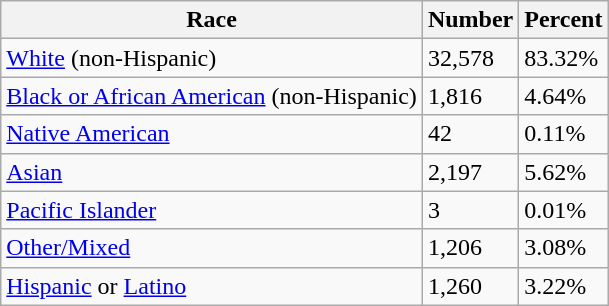<table class="wikitable">
<tr>
<th>Race</th>
<th>Number</th>
<th>Percent</th>
</tr>
<tr>
<td><a href='#'>White</a> (non-Hispanic)</td>
<td>32,578</td>
<td>83.32%</td>
</tr>
<tr>
<td><a href='#'>Black or African American</a> (non-Hispanic)</td>
<td>1,816</td>
<td>4.64%</td>
</tr>
<tr>
<td><a href='#'>Native American</a></td>
<td>42</td>
<td>0.11%</td>
</tr>
<tr>
<td><a href='#'>Asian</a></td>
<td>2,197</td>
<td>5.62%</td>
</tr>
<tr>
<td><a href='#'>Pacific Islander</a></td>
<td>3</td>
<td>0.01%</td>
</tr>
<tr>
<td><a href='#'>Other/Mixed</a></td>
<td>1,206</td>
<td>3.08%</td>
</tr>
<tr>
<td><a href='#'>Hispanic</a> or <a href='#'>Latino</a></td>
<td>1,260</td>
<td>3.22%</td>
</tr>
</table>
